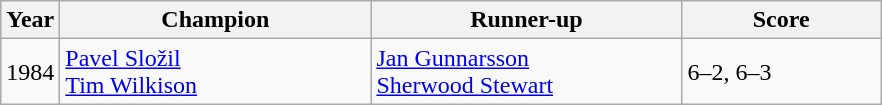<table class="wikitable">
<tr>
<th>Year</th>
<th width="200">Champion</th>
<th width="200">Runner-up</th>
<th width="125">Score</th>
</tr>
<tr>
<td>1984</td>
<td> <a href='#'>Pavel Složil</a><br> <a href='#'>Tim Wilkison</a></td>
<td> <a href='#'>Jan Gunnarsson</a><br> <a href='#'>Sherwood Stewart</a></td>
<td>6–2, 6–3</td>
</tr>
</table>
